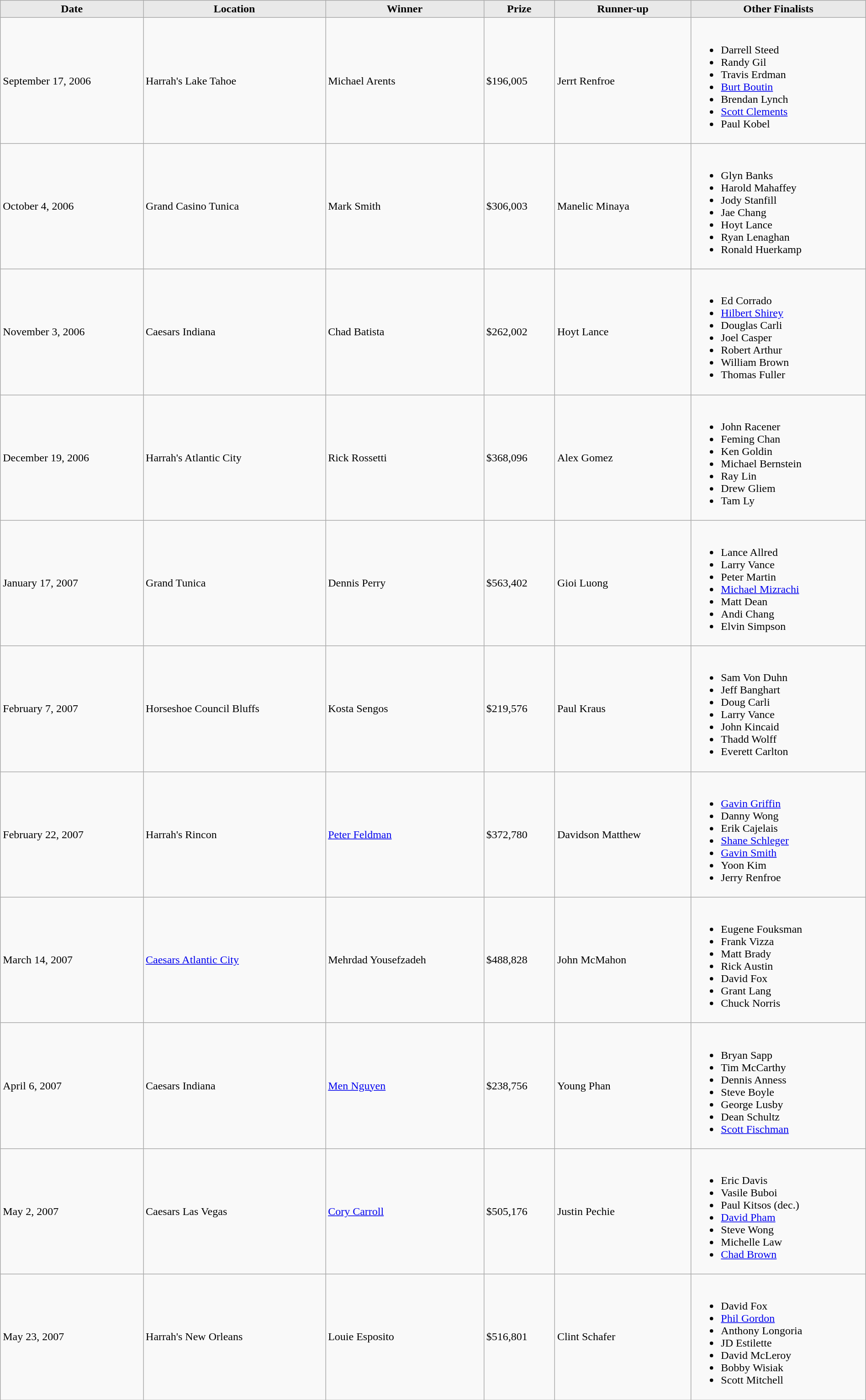<table class="wikitable" width = 100%>
<tr>
<th style="background: #E9E9E9;">Date</th>
<th style="background: #E9E9E9;">Location</th>
<th style="background: #E9E9E9;">Winner</th>
<th style="background: #E9E9E9;">Prize</th>
<th style="background: #E9E9E9;">Runner-up</th>
<th style="background: #E9E9E9;">Other Finalists</th>
</tr>
<tr>
<td>September 17, 2006</td>
<td>Harrah's Lake Tahoe</td>
<td>Michael Arents</td>
<td>$196,005</td>
<td>Jerrt Renfroe</td>
<td><br><ul><li>Darrell Steed</li><li>Randy Gil</li><li>Travis Erdman</li><li><a href='#'>Burt Boutin</a></li><li>Brendan Lynch</li><li><a href='#'>Scott Clements</a></li><li>Paul Kobel</li></ul></td>
</tr>
<tr>
<td>October 4, 2006</td>
<td>Grand Casino Tunica</td>
<td>Mark Smith</td>
<td>$306,003</td>
<td>Manelic Minaya</td>
<td><br><ul><li>Glyn Banks</li><li>Harold Mahaffey</li><li>Jody Stanfill</li><li>Jae Chang</li><li>Hoyt Lance</li><li>Ryan Lenaghan</li><li>Ronald Huerkamp</li></ul></td>
</tr>
<tr>
<td>November 3, 2006</td>
<td>Caesars Indiana</td>
<td>Chad Batista</td>
<td>$262,002</td>
<td>Hoyt Lance</td>
<td><br><ul><li>Ed Corrado</li><li><a href='#'>Hilbert Shirey</a></li><li>Douglas Carli</li><li>Joel Casper</li><li>Robert Arthur</li><li>William Brown</li><li>Thomas Fuller</li></ul></td>
</tr>
<tr>
<td>December 19, 2006</td>
<td>Harrah's Atlantic City</td>
<td>Rick Rossetti</td>
<td>$368,096</td>
<td>Alex Gomez</td>
<td><br><ul><li>John Racener</li><li>Feming Chan</li><li>Ken Goldin</li><li>Michael Bernstein</li><li>Ray Lin</li><li>Drew Gliem</li><li>Tam Ly</li></ul></td>
</tr>
<tr>
<td>January 17, 2007</td>
<td>Grand Tunica</td>
<td>Dennis Perry</td>
<td>$563,402</td>
<td>Gioi Luong</td>
<td><br><ul><li>Lance Allred</li><li>Larry Vance</li><li>Peter Martin</li><li><a href='#'>Michael Mizrachi</a></li><li>Matt Dean</li><li>Andi Chang</li><li>Elvin Simpson</li></ul></td>
</tr>
<tr>
<td>February 7, 2007</td>
<td>Horseshoe Council Bluffs</td>
<td>Kosta Sengos</td>
<td>$219,576</td>
<td>Paul Kraus</td>
<td><br><ul><li>Sam Von Duhn</li><li>Jeff Banghart</li><li>Doug Carli</li><li>Larry Vance</li><li>John Kincaid</li><li>Thadd Wolff</li><li>Everett Carlton</li></ul></td>
</tr>
<tr>
<td>February 22, 2007</td>
<td>Harrah's Rincon</td>
<td><a href='#'>Peter Feldman</a></td>
<td>$372,780</td>
<td>Davidson Matthew</td>
<td><br><ul><li><a href='#'>Gavin Griffin</a></li><li>Danny Wong</li><li>Erik Cajelais</li><li><a href='#'>Shane Schleger</a></li><li><a href='#'>Gavin Smith</a></li><li>Yoon Kim</li><li>Jerry Renfroe</li></ul></td>
</tr>
<tr>
<td>March 14, 2007</td>
<td><a href='#'>Caesars Atlantic City</a></td>
<td>Mehrdad Yousefzadeh</td>
<td>$488,828</td>
<td>John McMahon</td>
<td><br><ul><li>Eugene Fouksman</li><li>Frank Vizza</li><li>Matt Brady</li><li>Rick Austin</li><li>David Fox</li><li>Grant Lang</li><li>Chuck Norris</li></ul></td>
</tr>
<tr>
<td>April 6, 2007</td>
<td>Caesars Indiana</td>
<td><a href='#'>Men Nguyen</a></td>
<td>$238,756</td>
<td>Young Phan</td>
<td><br><ul><li>Bryan Sapp</li><li>Tim McCarthy</li><li>Dennis Anness</li><li>Steve Boyle</li><li>George Lusby</li><li>Dean Schultz</li><li><a href='#'>Scott Fischman</a></li></ul></td>
</tr>
<tr>
<td>May 2, 2007</td>
<td>Caesars Las Vegas</td>
<td><a href='#'>Cory Carroll</a></td>
<td>$505,176</td>
<td>Justin Pechie</td>
<td><br><ul><li>Eric Davis</li><li>Vasile Buboi</li><li>Paul Kitsos (dec.)</li><li><a href='#'>David Pham</a></li><li>Steve Wong</li><li>Michelle Law</li><li><a href='#'>Chad Brown</a></li></ul></td>
</tr>
<tr>
<td>May 23, 2007</td>
<td>Harrah's New Orleans</td>
<td>Louie Esposito</td>
<td>$516,801</td>
<td>Clint Schafer</td>
<td><br><ul><li>David Fox</li><li><a href='#'>Phil Gordon</a></li><li>Anthony Longoria</li><li>JD Estilette</li><li>David McLeroy</li><li>Bobby Wisiak</li><li>Scott Mitchell</li></ul></td>
</tr>
</table>
